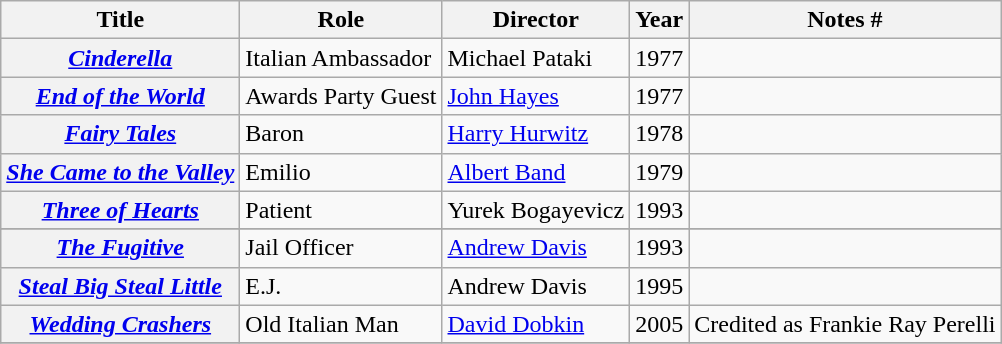<table class="wikitable plainrowheaders sortable">
<tr>
<th scope="col">Title</th>
<th scope="col">Role</th>
<th scope="col">Director</th>
<th scope="col">Year</th>
<th scope="col" class="unsortable">Notes #</th>
</tr>
<tr>
<th scope="row"><em><a href='#'>Cinderella</a></em></th>
<td>Italian Ambassador</td>
<td>Michael Pataki</td>
<td>1977</td>
<td></td>
</tr>
<tr>
<th scope="row"><em><a href='#'>End of the World</a></em></th>
<td>Awards Party Guest</td>
<td><a href='#'>John Hayes</a></td>
<td>1977</td>
<td></td>
</tr>
<tr>
<th scope="row"><em><a href='#'>Fairy Tales</a></em></th>
<td>Baron</td>
<td><a href='#'>Harry Hurwitz</a></td>
<td>1978</td>
<td></td>
</tr>
<tr>
<th scope="row"><em><a href='#'>She Came to the Valley</a></em></th>
<td>Emilio</td>
<td><a href='#'>Albert Band</a></td>
<td>1979</td>
<td></td>
</tr>
<tr>
<th scope="row"><em><a href='#'>Three of Hearts</a></em></th>
<td>Patient</td>
<td>Yurek Bogayevicz</td>
<td>1993</td>
<td></td>
</tr>
<tr>
</tr>
<tr>
<th scope="row"><em><a href='#'>The Fugitive</a></em></th>
<td>Jail Officer</td>
<td><a href='#'>Andrew Davis</a></td>
<td>1993</td>
<td></td>
</tr>
<tr>
<th scope="row"><em><a href='#'>Steal Big Steal Little</a></em></th>
<td>E.J.</td>
<td>Andrew Davis</td>
<td>1995</td>
<td></td>
</tr>
<tr>
<th scope="row"><em><a href='#'>Wedding Crashers</a></em></th>
<td>Old Italian Man</td>
<td><a href='#'>David Dobkin</a></td>
<td>2005</td>
<td>Credited as Frankie Ray Perelli</td>
</tr>
<tr>
</tr>
</table>
